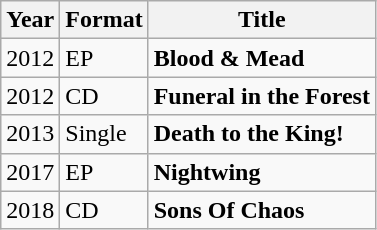<table class="wikitable">
<tr>
<th>Year</th>
<th>Format</th>
<th>Title</th>
</tr>
<tr>
<td>2012</td>
<td>EP</td>
<td><strong>Blood & Mead</strong></td>
</tr>
<tr>
<td>2012</td>
<td>CD</td>
<td><strong>Funeral in the Forest</strong></td>
</tr>
<tr>
<td>2013</td>
<td>Single</td>
<td><strong>Death to the King!</strong></td>
</tr>
<tr>
<td>2017</td>
<td>EP</td>
<td><strong>Nightwing</strong></td>
</tr>
<tr>
<td>2018</td>
<td>CD</td>
<td><strong>Sons Of Chaos</strong></td>
</tr>
</table>
